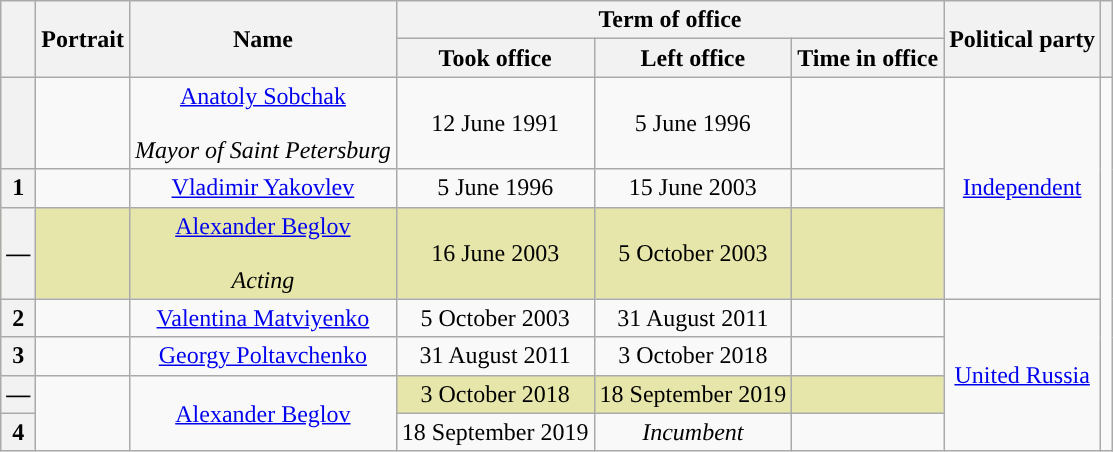<table class="wikitable" style="text-align:center">
<tr>
<th rowspan=2></th>
<th rowspan=2>Portrait</th>
<th rowspan=2>Name<br></th>
<th colspan=3>Term of office</th>
<th rowspan=2>Political party</th>
<th rowspan=2></th>
</tr>
<tr>
<th>Took office</th>
<th>Left office</th>
<th>Time in office</th>
</tr>
<tr>
<th style="background:"></th>
<td></td>
<td><a href='#'>Anatoly Sobchak</a><br><br><em>Mayor of Saint Petersburg</em></td>
<td>12 June 1991</td>
<td>5 June 1996</td>
<td></td>
<td rowspan="3"><a href='#'>Independent</a></td>
</tr>
<tr>
<th style="background:">1</th>
<td></td>
<td><a href='#'>Vladimir Yakovlev</a><br></td>
<td>5 June 1996</td>
<td>15 June 2003</td>
<td></td>
</tr>
<tr bgcolor="#e6e6aa">
<th style="background:">—</th>
<td></td>
<td><a href='#'>Alexander Beglov</a><br><br><em>Acting</em></td>
<td>16 June 2003</td>
<td>5 October 2003</td>
<td></td>
</tr>
<tr>
<th style="background:">2</th>
<td></td>
<td><a href='#'>Valentina Matviyenko</a><br></td>
<td>5 October 2003</td>
<td>31 August 2011</td>
<td></td>
<td rowspan="4"><a href='#'>United Russia</a></td>
</tr>
<tr>
<th style="background:">3</th>
<td></td>
<td><a href='#'>Georgy Poltavchenko</a><br></td>
<td>31 August 2011</td>
<td>3 October 2018</td>
<td></td>
</tr>
<tr>
<th style="background:">—</th>
<td rowspan="2"></td>
<td rowspan="2"><a href='#'>Alexander Beglov</a><br></td>
<td bgcolor="#e6e6aa">3 October 2018</td>
<td bgcolor="#e6e6aa">18 September 2019</td>
<td bgcolor="#e6e6aa"></td>
</tr>
<tr>
<th style="background:">4</th>
<td>18 September 2019</td>
<td><em>Incumbent</em></td>
<td></td>
</tr>
</table>
